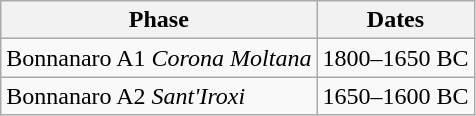<table class="wikitable">
<tr>
<th scope="col">Phase</th>
<th scope="col">Dates</th>
</tr>
<tr>
<td>Bonnanaro A1 <em>Corona Moltana</em></td>
<td>1800–1650 BC</td>
</tr>
<tr>
<td>Bonnanaro A2 <em>Sant'Iroxi</em></td>
<td>1650–1600 BC</td>
</tr>
</table>
